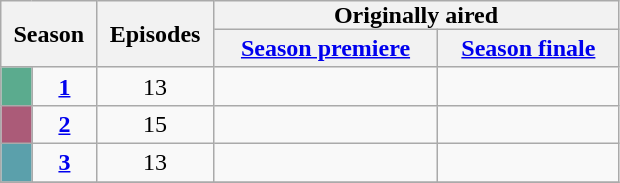<table class="wikitable plainrowheaders"  style="text-align:center;">
<tr>
<th scope="col" style="padding:0 8px;" colspan="2" rowspan="2">Season</th>
<th scope="col" style="padding:0 8px;" rowspan="2">Episodes</th>
<th scope="col" style="padding:0 80px;" colspan="2">Originally aired</th>
</tr>
<tr>
<th scope="col"><a href='#'>Season premiere</a></th>
<th scope="col"><a href='#'>Season finale</a></th>
</tr>
<tr>
<td scope="row" style="background:#5bab8e;"></td>
<td><strong><a href='#'>1</a></strong></td>
<td>13</td>
<td></td>
<td></td>
</tr>
<tr>
<td scope="row" style="background:#ab5b78;"></td>
<td><strong><a href='#'>2</a></strong></td>
<td>15</td>
<td></td>
<td></td>
</tr>
<tr>
<td scope="row" style="background:#5ba0ab;"></td>
<td><strong><a href='#'>3</a></strong></td>
<td>13</td>
<td></td>
<td></td>
</tr>
<tr>
</tr>
</table>
